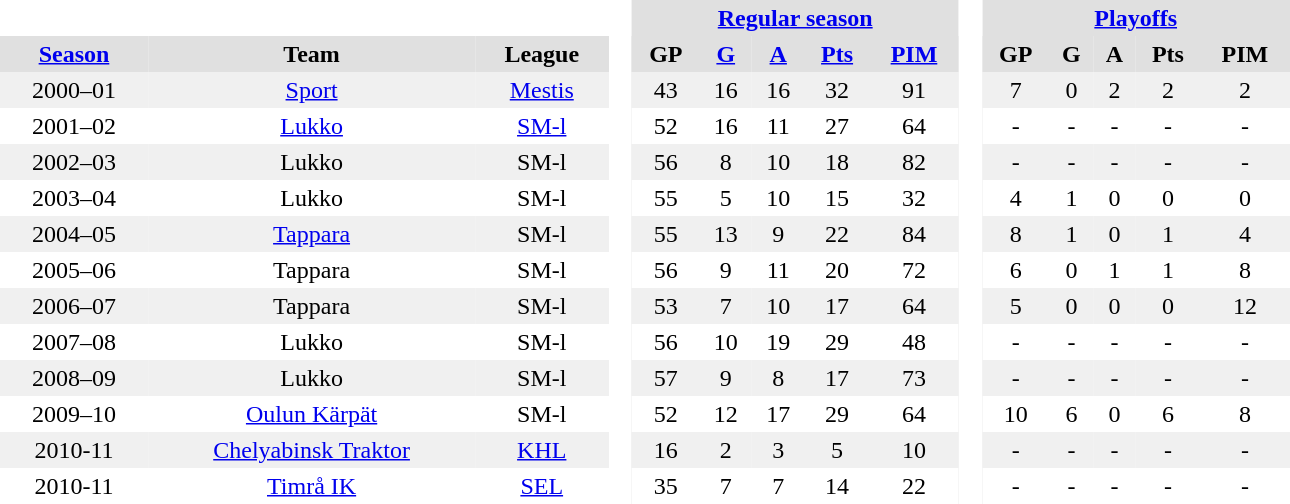<table border="0" cellpadding="3" cellspacing="0"  style="width:68%; text-align:center;">
<tr style="background:#e0e0e0;">
<th colspan="3" style="background:#fff;"> </th>
<th rowspan="99" style="background:#fff;"> </th>
<th colspan="5"><a href='#'>Regular season</a></th>
<th rowspan="99" style="background:#fff;"> </th>
<th colspan="5"><a href='#'>Playoffs</a></th>
</tr>
<tr style="background:#e0e0e0;">
<th><a href='#'>Season</a></th>
<th>Team</th>
<th>League</th>
<th>GP</th>
<th><a href='#'>G</a></th>
<th><a href='#'>A</a></th>
<th><a href='#'>Pts</a></th>
<th><a href='#'>PIM</a></th>
<th>GP</th>
<th>G</th>
<th>A</th>
<th>Pts</th>
<th>PIM</th>
</tr>
<tr ALIGN="center" bgcolor="#f0f0f0">
<td>2000–01</td>
<td><a href='#'>Sport</a></td>
<td><a href='#'>Mestis</a></td>
<td>43</td>
<td>16</td>
<td>16</td>
<td>32</td>
<td>91</td>
<td>7</td>
<td>0</td>
<td>2</td>
<td>2</td>
<td>2</td>
</tr>
<tr ALIGN="center">
<td>2001–02</td>
<td><a href='#'>Lukko</a></td>
<td><a href='#'>SM-l</a></td>
<td>52</td>
<td>16</td>
<td>11</td>
<td>27</td>
<td>64</td>
<td>-</td>
<td>-</td>
<td>-</td>
<td>-</td>
<td>-</td>
</tr>
<tr ALIGN="center" bgcolor="#f0f0f0">
<td>2002–03</td>
<td>Lukko</td>
<td>SM-l</td>
<td>56</td>
<td>8</td>
<td>10</td>
<td>18</td>
<td>82</td>
<td>-</td>
<td>-</td>
<td>-</td>
<td>-</td>
<td>-</td>
</tr>
<tr ALIGN="center">
<td>2003–04</td>
<td>Lukko</td>
<td>SM-l</td>
<td>55</td>
<td>5</td>
<td>10</td>
<td>15</td>
<td>32</td>
<td>4</td>
<td>1</td>
<td>0</td>
<td>0</td>
<td>0</td>
</tr>
<tr ALIGN="center" bgcolor="#f0f0f0">
<td>2004–05</td>
<td><a href='#'>Tappara</a></td>
<td>SM-l</td>
<td>55</td>
<td>13</td>
<td>9</td>
<td>22</td>
<td>84</td>
<td>8</td>
<td>1</td>
<td>0</td>
<td>1</td>
<td>4</td>
</tr>
<tr ALIGN="center">
<td>2005–06</td>
<td>Tappara</td>
<td>SM-l</td>
<td>56</td>
<td>9</td>
<td>11</td>
<td>20</td>
<td>72</td>
<td>6</td>
<td>0</td>
<td>1</td>
<td>1</td>
<td>8</td>
</tr>
<tr ALIGN="center" bgcolor="#f0f0f0">
<td>2006–07</td>
<td>Tappara</td>
<td>SM-l</td>
<td>53</td>
<td>7</td>
<td>10</td>
<td>17</td>
<td>64</td>
<td>5</td>
<td>0</td>
<td>0</td>
<td>0</td>
<td>12</td>
</tr>
<tr ALIGN="center">
<td>2007–08</td>
<td>Lukko</td>
<td>SM-l</td>
<td>56</td>
<td>10</td>
<td>19</td>
<td>29</td>
<td>48</td>
<td>-</td>
<td>-</td>
<td>-</td>
<td>-</td>
<td>-</td>
</tr>
<tr ALIGN="center" bgcolor="#f0f0f0">
<td>2008–09</td>
<td>Lukko</td>
<td>SM-l</td>
<td>57</td>
<td>9</td>
<td>8</td>
<td>17</td>
<td>73</td>
<td>-</td>
<td>-</td>
<td>-</td>
<td>-</td>
<td>-</td>
</tr>
<tr ALIGN="center">
<td>2009–10</td>
<td><a href='#'>Oulun Kärpät</a></td>
<td>SM-l</td>
<td>52</td>
<td>12</td>
<td>17</td>
<td>29</td>
<td>64</td>
<td>10</td>
<td>6</td>
<td>0</td>
<td>6</td>
<td>8</td>
</tr>
<tr ALIGN="center" bgcolor="#f0f0f0">
<td>2010-11</td>
<td><a href='#'>Chelyabinsk Traktor</a></td>
<td><a href='#'>KHL</a></td>
<td>16</td>
<td>2</td>
<td>3</td>
<td>5</td>
<td>10</td>
<td>-</td>
<td>-</td>
<td>-</td>
<td>-</td>
<td>-</td>
</tr>
<tr ALIGN="center">
<td>2010-11</td>
<td><a href='#'>Timrå IK</a></td>
<td><a href='#'>SEL</a></td>
<td>35</td>
<td>7</td>
<td>7</td>
<td>14</td>
<td>22</td>
<td>-</td>
<td>-</td>
<td>-</td>
<td>-</td>
<td>-</td>
</tr>
</table>
